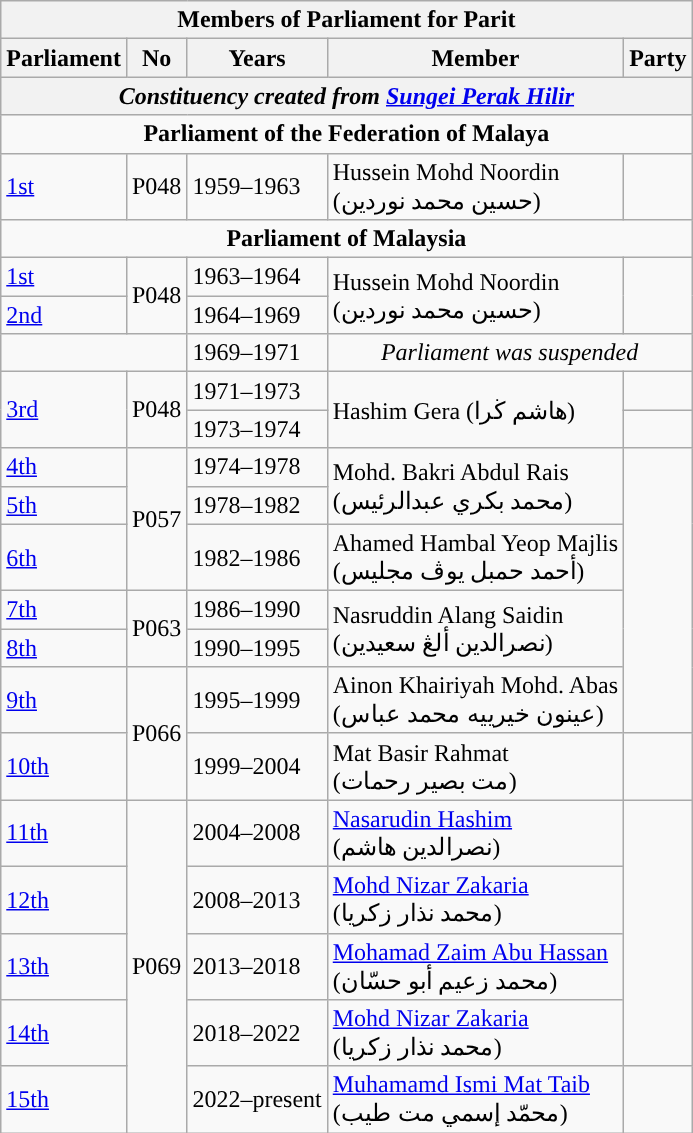<table class=wikitable>
<tr>
<th colspan="5">Members of Parliament for Parit</th>
</tr>
<tr>
<th>Parliament</th>
<th>No</th>
<th>Years</th>
<th>Member</th>
<th>Party</th>
</tr>
<tr>
<th colspan="5" align="center"><em>Constituency created from <a href='#'>Sungei Perak Hilir</a></em></th>
</tr>
<tr>
<td colspan="5" align="center"><strong>Parliament of the Federation of Malaya</strong></td>
</tr>
<tr>
<td><a href='#'>1st</a></td>
<td>P048</td>
<td>1959–1963</td>
<td>Hussein Mohd Noordin <br> (حسين محمد نوردين)</td>
<td></td>
</tr>
<tr>
<td colspan="5" align="center"><strong>Parliament of Malaysia</strong></td>
</tr>
<tr>
<td><a href='#'>1st</a></td>
<td rowspan="2">P048</td>
<td>1963–1964</td>
<td rowspan=2>Hussein Mohd Noordin <br> (حسين محمد نوردين)</td>
<td rowspan=2></td>
</tr>
<tr>
<td><a href='#'>2nd</a></td>
<td>1964–1969</td>
</tr>
<tr>
<td colspan="2"></td>
<td>1969–1971</td>
<td colspan=2 align=center><em>Parliament was suspended</em></td>
</tr>
<tr>
<td rowspan="2"><a href='#'>3rd</a></td>
<td rowspan="2">P048</td>
<td>1971–1973</td>
<td rowspan="2">Hashim Gera (هاشم ڬرا)</td>
<td></td>
</tr>
<tr>
<td>1973–1974</td>
<td></td>
</tr>
<tr>
<td><a href='#'>4th</a></td>
<td rowspan="3">P057</td>
<td>1974–1978</td>
<td rowspan=2>Mohd. Bakri Abdul Rais <br> (محمد بكري عبدالرئيس)</td>
<td rowspan="6"></td>
</tr>
<tr>
<td><a href='#'>5th</a></td>
<td>1978–1982</td>
</tr>
<tr>
<td><a href='#'>6th</a></td>
<td>1982–1986</td>
<td>Ahamed Hambal Yeop Majlis  <br>(أحمد حمبل يوڤ مجليس)</td>
</tr>
<tr>
<td><a href='#'>7th</a></td>
<td rowspan="2">P063</td>
<td>1986–1990</td>
<td rowspan=2>Nasruddin Alang Saidin  <br>(نصرالدين ألڠ سعيدين)</td>
</tr>
<tr>
<td><a href='#'>8th</a></td>
<td>1990–1995</td>
</tr>
<tr>
<td><a href='#'>9th</a></td>
<td rowspan="2">P066</td>
<td>1995–1999</td>
<td>Ainon Khairiyah Mohd. Abas  <br>(عينون خيرييه محمد عباس)</td>
</tr>
<tr>
<td><a href='#'>10th</a></td>
<td>1999–2004</td>
<td>Mat Basir Rahmat <br> (مت بصير رحمات)</td>
<td></td>
</tr>
<tr>
<td><a href='#'>11th</a></td>
<td rowspan="5">P069</td>
<td>2004–2008</td>
<td><a href='#'>Nasarudin Hashim</a> <br> (نصرالدين هاشم)</td>
<td rowspan=4></td>
</tr>
<tr>
<td><a href='#'>12th</a></td>
<td>2008–2013</td>
<td><a href='#'>Mohd Nizar Zakaria</a> <br> (محمد نذار زكريا)</td>
</tr>
<tr>
<td><a href='#'>13th</a></td>
<td>2013–2018</td>
<td><a href='#'>Mohamad Zaim Abu Hassan</a> <br> (محمد زعيم أبو حسّان)</td>
</tr>
<tr>
<td><a href='#'>14th</a></td>
<td>2018–2022</td>
<td><a href='#'>Mohd Nizar Zakaria</a> <br> (محمد نذار زكريا)</td>
</tr>
<tr>
<td><a href='#'>15th</a></td>
<td>2022–present</td>
<td><a href='#'>Muhamamd Ismi Mat Taib</a> <br> (محمّد إسمي مت طيب)</td>
<td></td>
</tr>
</table>
